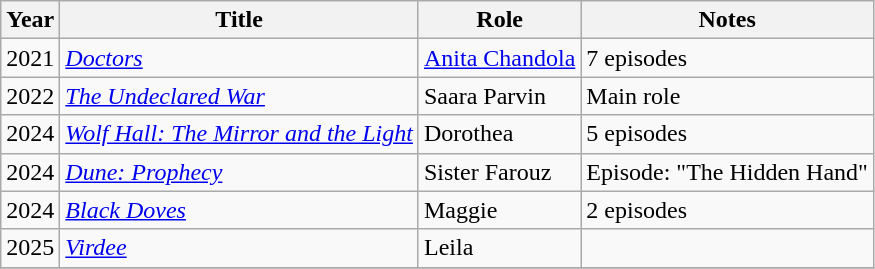<table class="wikitable sortable">
<tr>
<th>Year</th>
<th>Title</th>
<th>Role</th>
<th class="unsortable">Notes</th>
</tr>
<tr>
<td>2021</td>
<td><em><a href='#'>Doctors</a></em></td>
<td><a href='#'>Anita Chandola</a></td>
<td>7 episodes</td>
</tr>
<tr>
<td>2022</td>
<td><em><a href='#'>The Undeclared War</a></em></td>
<td>Saara Parvin</td>
<td>Main role</td>
</tr>
<tr>
<td>2024</td>
<td><em><a href='#'>Wolf Hall: The Mirror and the Light</a></em></td>
<td>Dorothea</td>
<td>5 episodes</td>
</tr>
<tr>
<td>2024</td>
<td><em><a href='#'>Dune: Prophecy</a></em></td>
<td>Sister Farouz</td>
<td>Episode: "The Hidden Hand"</td>
</tr>
<tr>
<td>2024</td>
<td><em><a href='#'>Black Doves</a></em></td>
<td>Maggie</td>
<td>2 episodes</td>
</tr>
<tr>
<td>2025</td>
<td><em><a href='#'>Virdee</a></em></td>
<td>Leila</td>
<td></td>
</tr>
<tr>
</tr>
</table>
